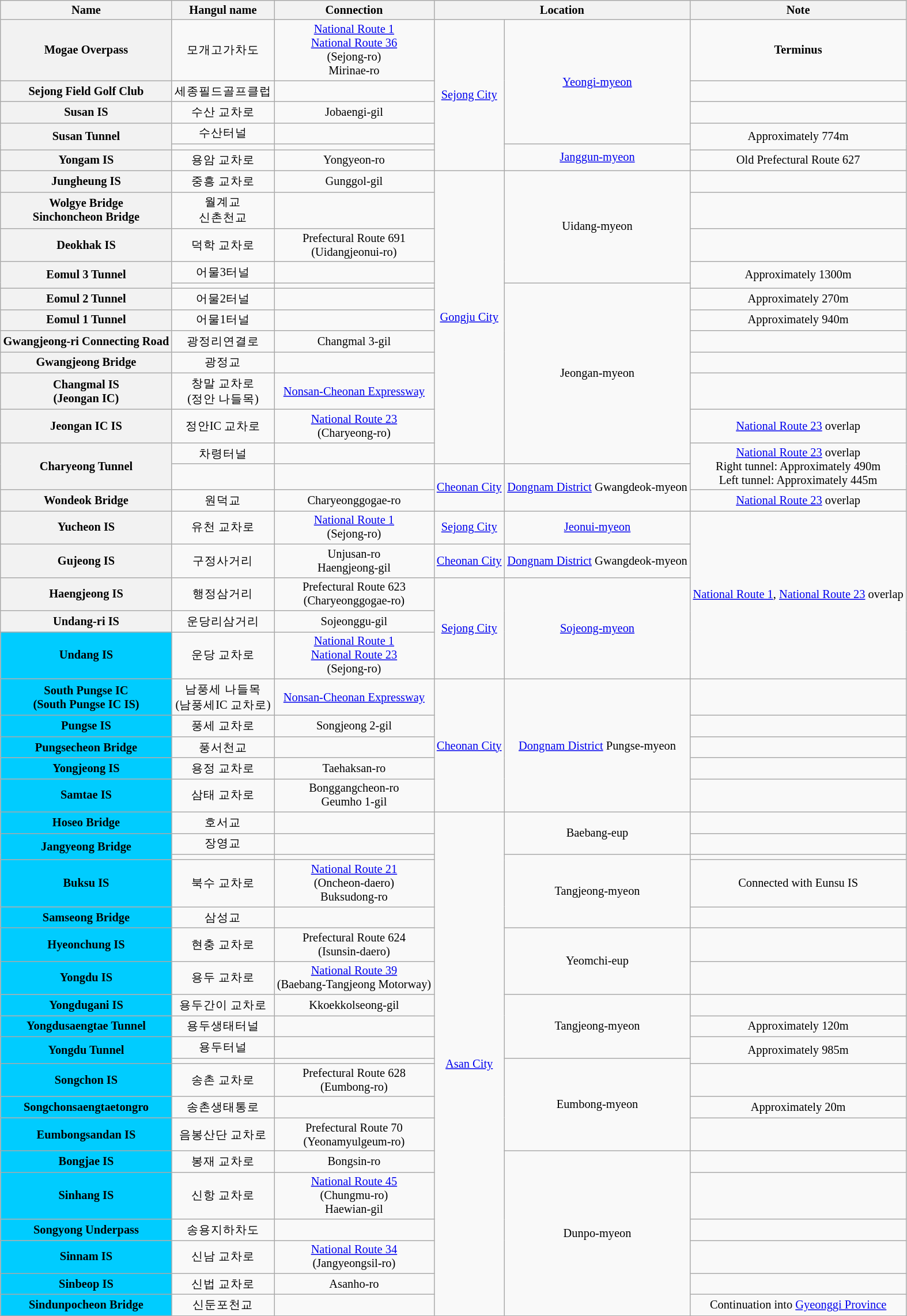<table class="wikitable" style="font-size: 85%; text-align: center;">
<tr>
<th>Name </th>
<th>Hangul name</th>
<th>Connection</th>
<th colspan="2">Location</th>
<th>Note</th>
</tr>
<tr>
<th>Mogae Overpass</th>
<td>모개고가차도</td>
<td><a href='#'>National Route 1</a><br><a href='#'>National Route 36</a><br>(Sejong-ro)<br>Mirinae-ro</td>
<td rowspan=6><a href='#'>Sejong City</a></td>
<td rowspan=4><a href='#'>Yeongi-myeon</a></td>
<td><strong>Terminus</strong></td>
</tr>
<tr>
<th>Sejong Field Golf Club</th>
<td>세종필드골프클럽</td>
<td></td>
<td></td>
</tr>
<tr>
<th>Susan IS</th>
<td>수산 교차로</td>
<td>Jobaengi-gil</td>
<td></td>
</tr>
<tr>
<th rowspan=2>Susan Tunnel</th>
<td>수산터널</td>
<td></td>
<td rowspan=2>Approximately 774m</td>
</tr>
<tr>
<td></td>
<td></td>
<td rowspan=2><a href='#'>Janggun-myeon</a></td>
</tr>
<tr>
<th>Yongam IS</th>
<td>용암 교차로</td>
<td>Yongyeon-ro</td>
<td>Old Prefectural Route 627</td>
</tr>
<tr>
<th>Jungheung IS</th>
<td>중흥 교차로</td>
<td>Gunggol-gil</td>
<td rowspan=12><a href='#'>Gongju City</a></td>
<td rowspan=4>Uidang-myeon</td>
<td></td>
</tr>
<tr>
<th>Wolgye Bridge<br>Sinchoncheon Bridge</th>
<td>월계교<br>신촌천교</td>
<td></td>
<td></td>
</tr>
<tr>
<th>Deokhak IS</th>
<td>덕학 교차로</td>
<td>Prefectural Route 691<br>(Uidangjeonui-ro)</td>
<td></td>
</tr>
<tr>
<th rowspan=2>Eomul 3 Tunnel</th>
<td>어물3터널</td>
<td></td>
<td rowspan=2>Approximately 1300m</td>
</tr>
<tr>
<td></td>
<td></td>
<td rowspan=8>Jeongan-myeon</td>
</tr>
<tr>
<th>Eomul 2 Tunnel</th>
<td>어물2터널</td>
<td></td>
<td>Approximately 270m</td>
</tr>
<tr>
<th>Eomul 1 Tunnel</th>
<td>어물1터널</td>
<td></td>
<td>Approximately 940m</td>
</tr>
<tr>
<th>Gwangjeong-ri Connecting Road</th>
<td>광정리연결로</td>
<td>Changmal 3-gil</td>
<td></td>
</tr>
<tr>
<th>Gwangjeong Bridge</th>
<td>광정교</td>
<td></td>
<td></td>
</tr>
<tr>
<th>Changmal IS<br>(Jeongan IC)</th>
<td>창말 교차로<br>(정안 나들목)</td>
<td><a href='#'>Nonsan-Cheonan Expressway</a></td>
<td></td>
</tr>
<tr>
<th>Jeongan IC IS</th>
<td>정안IC 교차로</td>
<td><a href='#'>National Route 23</a><br>(Charyeong-ro)</td>
<td><a href='#'>National Route 23</a> overlap</td>
</tr>
<tr>
<th rowspan=2>Charyeong Tunnel</th>
<td>차령터널</td>
<td></td>
<td rowspan=2><a href='#'>National Route 23</a> overlap<br>Right tunnel: Approximately 490m<br>Left tunnel: Approximately 445m</td>
</tr>
<tr>
<td></td>
<td></td>
<td rowspan=2><a href='#'>Cheonan City</a></td>
<td rowspan=2><a href='#'>Dongnam District</a> Gwangdeok-myeon</td>
</tr>
<tr>
<th>Wondeok Bridge</th>
<td>원덕교</td>
<td>Charyeonggogae-ro</td>
<td><a href='#'>National Route 23</a> overlap</td>
</tr>
<tr>
<th>Yucheon IS</th>
<td>유천 교차로</td>
<td><a href='#'>National Route 1</a><br>(Sejong-ro)</td>
<td><a href='#'>Sejong City</a></td>
<td><a href='#'>Jeonui-myeon</a></td>
<td rowspan=5><a href='#'>National Route 1</a>, <a href='#'>National Route 23</a> overlap</td>
</tr>
<tr>
<th>Gujeong IS</th>
<td>구정사거리</td>
<td>Unjusan-ro<br>Haengjeong-gil</td>
<td><a href='#'>Cheonan City</a></td>
<td><a href='#'>Dongnam District</a> Gwangdeok-myeon</td>
</tr>
<tr>
<th>Haengjeong IS</th>
<td>행정삼거리</td>
<td>Prefectural Route 623<br>(Charyeonggogae-ro)</td>
<td rowspan=3><a href='#'>Sejong City</a></td>
<td rowspan=3><a href='#'>Sojeong-myeon</a></td>
</tr>
<tr>
<th>Undang-ri IS</th>
<td>운당리삼거리</td>
<td>Sojeonggu-gil</td>
</tr>
<tr>
<th style="background-color: #00CCFF;">Undang IS</th>
<td>운당 교차로</td>
<td><a href='#'>National Route 1</a><br><a href='#'>National Route 23</a><br>(Sejong-ro)</td>
</tr>
<tr>
<th style="background-color: #00CCFF;">South Pungse IC<br>(South Pungse IC IS)</th>
<td>남풍세 나들목<br>(남풍세IC 교차로)</td>
<td><a href='#'>Nonsan-Cheonan Expressway</a></td>
<td rowspan=5><a href='#'>Cheonan City</a></td>
<td rowspan=5><a href='#'>Dongnam District</a> Pungse-myeon</td>
<td></td>
</tr>
<tr>
<th style="background-color: #00CCFF;">Pungse IS</th>
<td>풍세 교차로</td>
<td>Songjeong 2-gil</td>
<td></td>
</tr>
<tr>
<th style="background-color: #00CCFF;">Pungsecheon Bridge</th>
<td>풍서천교</td>
<td></td>
<td></td>
</tr>
<tr>
<th style="background-color: #00CCFF;">Yongjeong IS</th>
<td>용정 교차로</td>
<td>Taehaksan-ro</td>
<td></td>
</tr>
<tr>
<th style="background-color: #00CCFF;">Samtae IS</th>
<td>삼태 교차로</td>
<td>Bonggangcheon-ro<br>Geumho 1-gil</td>
<td></td>
</tr>
<tr>
<th style="background-color: #00CCFF;">Hoseo Bridge</th>
<td>호서교</td>
<td></td>
<td rowspan=20><a href='#'>Asan City</a></td>
<td rowspan=2>Baebang-eup</td>
<td></td>
</tr>
<tr>
<th style="background-color: #00CCFF;" rowspan=2>Jangyeong Bridge</th>
<td>장영교</td>
<td></td>
<td></td>
</tr>
<tr>
<td></td>
<td></td>
<td rowspan=3>Tangjeong-myeon</td>
<td></td>
</tr>
<tr>
<th style="background-color: #00CCFF;">Buksu IS</th>
<td>북수 교차로</td>
<td><a href='#'>National Route 21</a><br>(Oncheon-daero)<br>Buksudong-ro</td>
<td>Connected with Eunsu IS</td>
</tr>
<tr>
<th style="background-color: #00CCFF;">Samseong Bridge</th>
<td>삼성교</td>
<td></td>
<td></td>
</tr>
<tr>
<th style="background-color: #00CCFF;">Hyeonchung IS</th>
<td>현충 교차로</td>
<td>Prefectural Route 624<br>(Isunsin-daero)</td>
<td rowspan=2>Yeomchi-eup</td>
<td></td>
</tr>
<tr>
<th style="background-color: #00CCFF;">Yongdu IS</th>
<td>용두 교차로</td>
<td><a href='#'>National Route 39</a><br>(Baebang-Tangjeong Motorway)</td>
<td></td>
</tr>
<tr>
<th style="background-color: #00CCFF;">Yongdugani IS</th>
<td>용두간이 교차로</td>
<td>Kkoekkolseong-gil</td>
<td rowspan=3>Tangjeong-myeon</td>
<td></td>
</tr>
<tr>
<th style="background-color: #00CCFF;">Yongdusaengtae Tunnel</th>
<td>용두생태터널</td>
<td></td>
<td>Approximately 120m</td>
</tr>
<tr>
<th style="background-color: #00CCFF;" rowspan=2>Yongdu Tunnel</th>
<td>용두터널</td>
<td></td>
<td rowspan=2>Approximately 985m</td>
</tr>
<tr>
<td></td>
<td></td>
<td rowspan=4>Eumbong-myeon</td>
</tr>
<tr>
<th style="background-color: #00CCFF;">Songchon IS</th>
<td>송촌 교차로</td>
<td>Prefectural Route 628<br>(Eumbong-ro)</td>
<td></td>
</tr>
<tr>
<th style="background-color: #00CCFF;">Songchonsaengtaetongro</th>
<td>송촌생태통로</td>
<td></td>
<td>Approximately 20m</td>
</tr>
<tr>
<th style="background-color: #00CCFF;">Eumbongsandan IS</th>
<td>음봉산단 교차로</td>
<td>Prefectural Route 70<br>(Yeonamyulgeum-ro)</td>
<td></td>
</tr>
<tr>
<th style="background-color: #00CCFF;">Bongjae IS</th>
<td>봉재 교차로</td>
<td>Bongsin-ro</td>
<td rowspan=6>Dunpo-myeon</td>
<td></td>
</tr>
<tr>
<th style="background-color: #00CCFF;">Sinhang IS</th>
<td>신항 교차로</td>
<td><a href='#'>National Route 45</a><br>(Chungmu-ro)<br>Haewian-gil</td>
<td></td>
</tr>
<tr>
<th style="background-color: #00CCFF;">Songyong Underpass</th>
<td>송용지하차도</td>
<td></td>
<td></td>
</tr>
<tr>
<th style="background-color: #00CCFF;">Sinnam IS</th>
<td>신남 교차로</td>
<td><a href='#'>National Route 34</a><br>(Jangyeongsil-ro)</td>
<td></td>
</tr>
<tr>
<th style="background-color: #00CCFF;">Sinbeop IS</th>
<td>신법 교차로</td>
<td>Asanho-ro</td>
<td></td>
</tr>
<tr>
<th style="background-color: #00CCFF;">Sindunpocheon Bridge</th>
<td>신둔포천교</td>
<td></td>
<td>Continuation into <a href='#'>Gyeonggi Province</a></td>
</tr>
<tr>
</tr>
</table>
